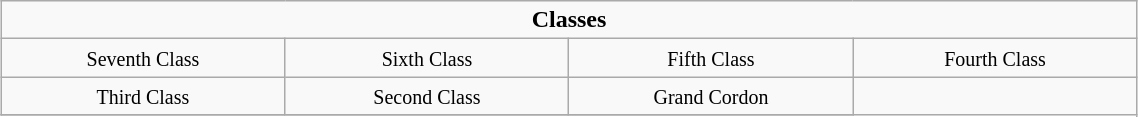<table class="wikitable" style="margin:1em auto; text-align:center; width:60%;">
<tr>
<td colspan=4><strong>Classes</strong></td>
</tr>
<tr style="vertical-align:top;">
<td width=20%><small>Seventh Class</small></td>
<td width=20%><small>Sixth Class</small></td>
<td width=20%><small>Fifth Class</small></td>
<td width=20%><small>Fourth Class</small></td>
</tr>
<tr style="vertical-align:top;">
<td><small>Third Class</small></td>
<td><small>Second Class</small></td>
<td><small>Grand Cordon</small></td>
</tr>
<tr>
</tr>
</table>
